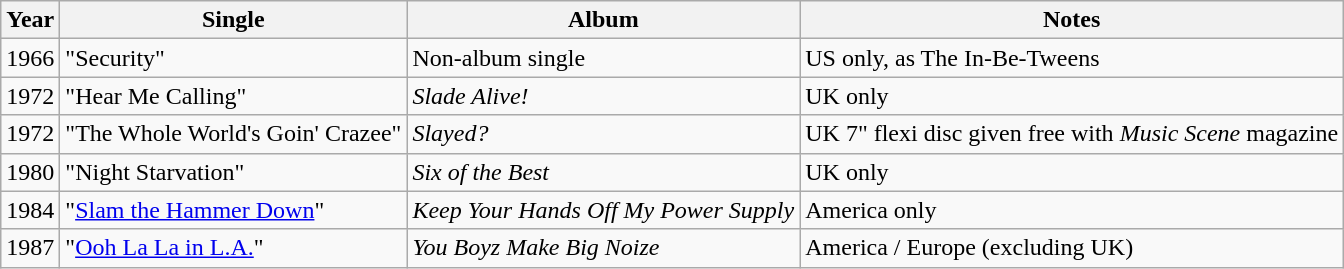<table class="wikitable">
<tr>
<th>Year</th>
<th>Single</th>
<th>Album</th>
<th>Notes</th>
</tr>
<tr>
<td>1966</td>
<td>"Security"</td>
<td>Non-album single</td>
<td>US only, as The In-Be-Tweens</td>
</tr>
<tr>
<td>1972</td>
<td>"Hear Me Calling"</td>
<td><em>Slade Alive!</em></td>
<td>UK only</td>
</tr>
<tr>
<td>1972</td>
<td>"The Whole World's Goin' Crazee"</td>
<td><em>Slayed?</em></td>
<td>UK 7" flexi disc given free with <em>Music Scene</em> magazine</td>
</tr>
<tr>
<td>1980</td>
<td>"Night Starvation"</td>
<td><em>Six of the Best</em></td>
<td>UK only</td>
</tr>
<tr>
<td>1984</td>
<td>"<a href='#'>Slam the Hammer Down</a>"</td>
<td><em>Keep Your Hands Off My Power Supply</em></td>
<td>America only</td>
</tr>
<tr>
<td>1987</td>
<td>"<a href='#'>Ooh La La in L.A.</a>"</td>
<td><em>You Boyz Make Big Noize</em></td>
<td>America / Europe (excluding UK)</td>
</tr>
</table>
